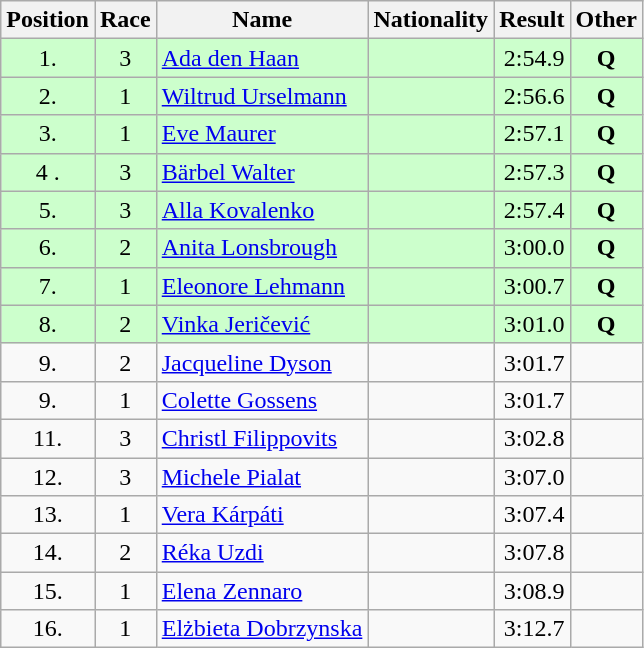<table class="wikitable sortable" style="text-align:center">
<tr>
<th>Position</th>
<th>Race</th>
<th>Name</th>
<th>Nationality</th>
<th>Result</th>
<th>Other</th>
</tr>
<tr bgcolor=ccffcc>
<td>1.</td>
<td>3</td>
<td align=left><a href='#'>Ada den Haan</a></td>
<td align=left></td>
<td align=right>2:54.9</td>
<td><strong>Q</strong></td>
</tr>
<tr bgcolor=ccffcc>
<td>2.</td>
<td>1</td>
<td align=left><a href='#'>Wiltrud Urselmann</a></td>
<td align=left></td>
<td align=right>2:56.6</td>
<td><strong>Q</strong></td>
</tr>
<tr bgcolor=ccffcc>
<td>3.</td>
<td>1</td>
<td align=left><a href='#'>Eve Maurer</a></td>
<td align=left></td>
<td align=right>2:57.1</td>
<td><strong>Q</strong></td>
</tr>
<tr bgcolor=ccffcc>
<td>4 .</td>
<td>3</td>
<td align=left><a href='#'>Bärbel Walter</a></td>
<td align=left></td>
<td align=right>2:57.3</td>
<td><strong>Q</strong></td>
</tr>
<tr bgcolor=ccffcc>
<td>5.</td>
<td>3</td>
<td align=left><a href='#'>Alla Kovalenko</a></td>
<td align=left></td>
<td align=right>2:57.4</td>
<td><strong>Q</strong></td>
</tr>
<tr bgcolor=ccffcc>
<td>6.</td>
<td>2</td>
<td align=left><a href='#'>Anita Lonsbrough</a></td>
<td align=left></td>
<td align=right>3:00.0</td>
<td><strong>Q</strong></td>
</tr>
<tr bgcolor=ccffcc>
<td>7.</td>
<td>1</td>
<td align=left><a href='#'>Eleonore Lehmann</a></td>
<td align=left></td>
<td align=right>3:00.7</td>
<td><strong>Q</strong></td>
</tr>
<tr bgcolor=ccffcc>
<td>8.</td>
<td>2</td>
<td align=left><a href='#'>Vinka Jeričević</a></td>
<td align=left></td>
<td align=right>3:01.0</td>
<td><strong>Q</strong></td>
</tr>
<tr>
<td>9.</td>
<td>2</td>
<td align=left><a href='#'>Jacqueline Dyson</a></td>
<td align=left></td>
<td align=right>3:01.7</td>
<td></td>
</tr>
<tr>
<td>9.</td>
<td>1</td>
<td align=left><a href='#'>Colette Gossens</a></td>
<td align=left></td>
<td align=right>3:01.7</td>
<td></td>
</tr>
<tr>
<td>11.</td>
<td>3</td>
<td align=left><a href='#'>Christl Filippovits</a></td>
<td align=left></td>
<td align=right>3:02.8</td>
<td></td>
</tr>
<tr>
<td>12.</td>
<td>3</td>
<td align=left><a href='#'>Michele Pialat</a></td>
<td align=left></td>
<td align=right>3:07.0</td>
<td></td>
</tr>
<tr>
<td>13.</td>
<td>1</td>
<td align=left><a href='#'>Vera Kárpáti</a></td>
<td align=left></td>
<td align=right>3:07.4</td>
<td></td>
</tr>
<tr>
<td>14.</td>
<td>2</td>
<td align=left><a href='#'>Réka Uzdi</a></td>
<td align=left></td>
<td align=right>3:07.8</td>
<td></td>
</tr>
<tr>
<td>15.</td>
<td>1</td>
<td align=left><a href='#'>Elena Zennaro</a></td>
<td align=left></td>
<td align=right>3:08.9</td>
<td></td>
</tr>
<tr>
<td>16.</td>
<td>1</td>
<td align=left><a href='#'>Elżbieta Dobrzynska</a></td>
<td align=left></td>
<td align=right>3:12.7</td>
<td></td>
</tr>
</table>
